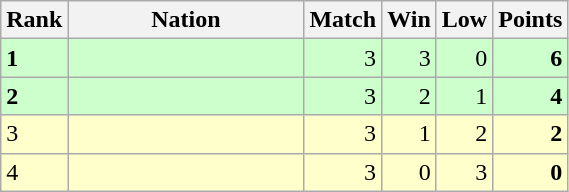<table class="wikitable">
<tr>
<th width=20>Rank</th>
<th width=150>Nation</th>
<th width=20>Match</th>
<th width=20>Win</th>
<th width=20>Low</th>
<th width=20>Points</th>
</tr>
<tr align="right" style="background:#ccffcc;">
<td align="left"><strong>1</strong></td>
<td align="left"></td>
<td>3</td>
<td>3</td>
<td>0</td>
<td><strong>6</strong></td>
</tr>
<tr align="right" style="background:#ccffcc;">
<td align="left"><strong>2</strong></td>
<td align="left"></td>
<td>3</td>
<td>2</td>
<td>1</td>
<td><strong>4</strong></td>
</tr>
<tr align="right" style="background:#ffffcc;">
<td align="left">3</td>
<td align="left"></td>
<td>3</td>
<td>1</td>
<td>2</td>
<td><strong>2</strong></td>
</tr>
<tr align="right" style="background:#ffffcc;">
<td align="left">4</td>
<td align="left"></td>
<td>3</td>
<td>0</td>
<td>3</td>
<td><strong>0</strong></td>
</tr>
</table>
